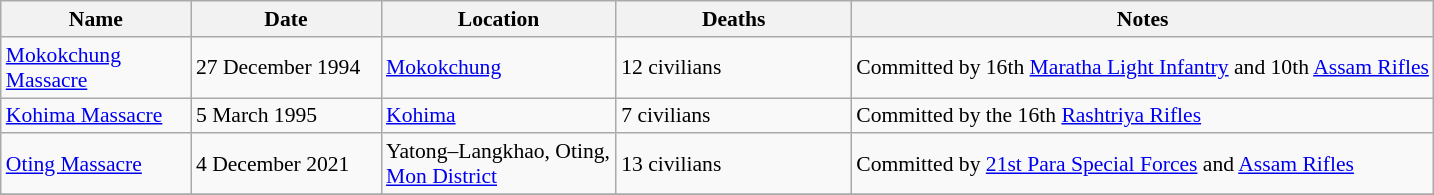<table class="sortable wikitable" style="font-size:90%;">
<tr>
<th style="width:120px;">Name</th>
<th style="width:120px;">Date</th>
<th style="width:150px;">Location</th>
<th style="width:150px;">Deaths</th>
<th>Notes</th>
</tr>
<tr>
<td><a href='#'>Mokokchung Massacre</a></td>
<td>27 December 1994</td>
<td><a href='#'>Mokokchung</a></td>
<td>12 civilians</td>
<td>Committed by 16th <a href='#'>Maratha Light Infantry</a> and 10th <a href='#'>Assam Rifles</a></td>
</tr>
<tr>
<td><a href='#'>Kohima Massacre</a></td>
<td>5 March 1995</td>
<td><a href='#'>Kohima</a></td>
<td>7 civilians</td>
<td>Committed by the 16th <a href='#'>Rashtriya Rifles</a></td>
</tr>
<tr>
<td><a href='#'>Oting Massacre</a></td>
<td>4 December 2021</td>
<td>Yatong–Langkhao, Oting, <a href='#'>Mon District</a></td>
<td>13 civilians</td>
<td>Committed by <a href='#'>21st Para Special Forces</a> and <a href='#'>Assam Rifles</a></td>
</tr>
<tr>
</tr>
</table>
